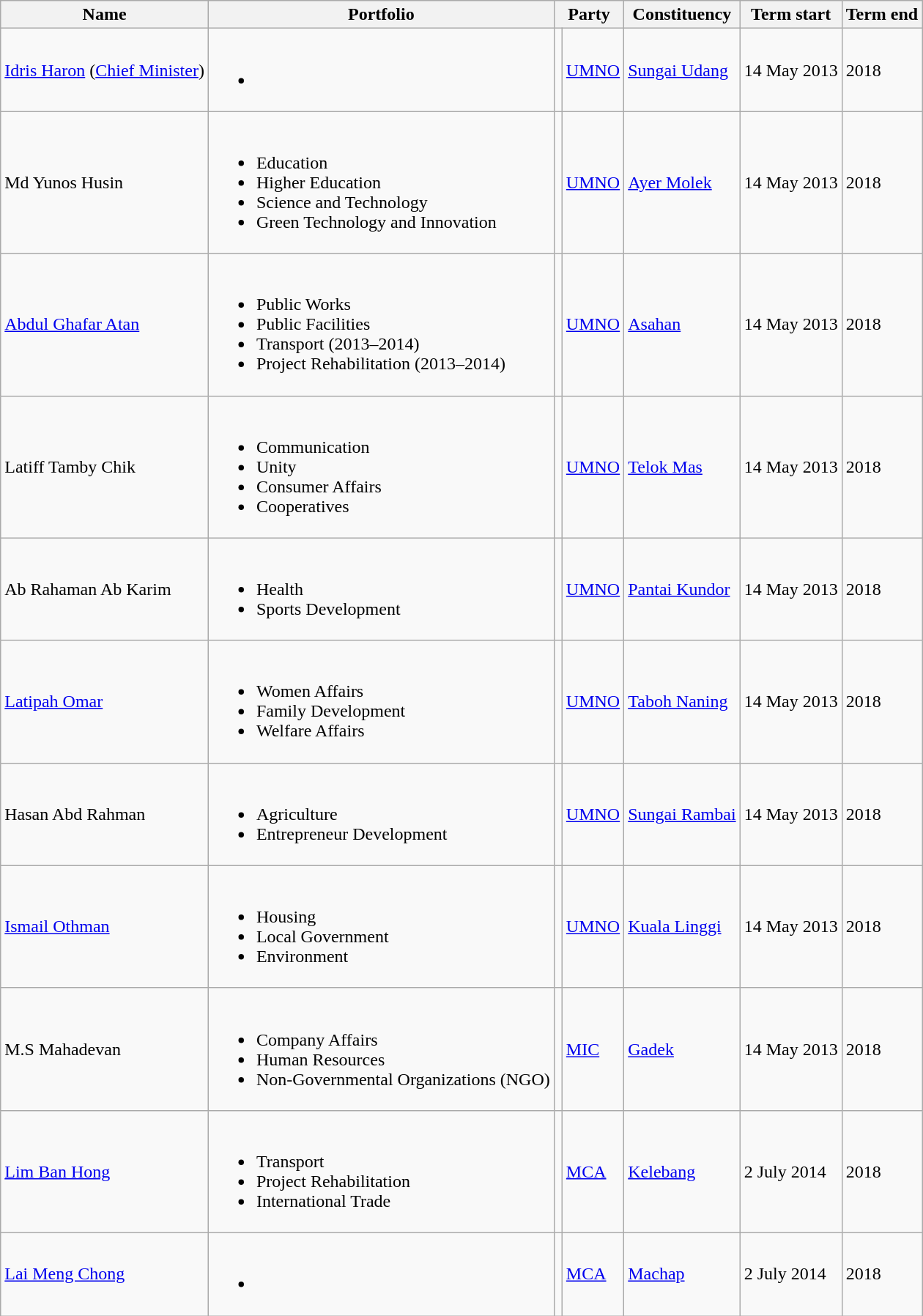<table class="wikitable">
<tr>
<th>Name</th>
<th>Portfolio</th>
<th colspan=2>Party</th>
<th>Constituency</th>
<th>Term start</th>
<th>Term end</th>
</tr>
<tr>
<td><a href='#'>Idris Haron</a> (<a href='#'>Chief Minister</a>)</td>
<td><br><ul><li></li></ul></td>
<td bgcolor=></td>
<td><a href='#'>UMNO</a></td>
<td><a href='#'>Sungai Udang</a></td>
<td>14 May 2013</td>
<td>2018</td>
</tr>
<tr>
<td>Md Yunos Husin</td>
<td><br><ul><li>Education</li><li>Higher Education</li><li>Science and Technology</li><li>Green Technology and Innovation</li></ul></td>
<td bgcolor=></td>
<td><a href='#'>UMNO</a></td>
<td><a href='#'>Ayer Molek</a></td>
<td>14 May 2013</td>
<td>2018</td>
</tr>
<tr>
<td><a href='#'>Abdul Ghafar Atan</a></td>
<td><br><ul><li>Public Works</li><li>Public Facilities</li><li>Transport (2013–2014)</li><li>Project Rehabilitation (2013–2014)</li></ul></td>
<td bgcolor=></td>
<td><a href='#'>UMNO</a></td>
<td><a href='#'>Asahan</a></td>
<td>14 May 2013</td>
<td>2018</td>
</tr>
<tr>
<td>Latiff Tamby Chik</td>
<td><br><ul><li>Communication</li><li>Unity</li><li>Consumer Affairs</li><li>Cooperatives</li></ul></td>
<td bgcolor=></td>
<td><a href='#'>UMNO</a></td>
<td><a href='#'>Telok Mas</a></td>
<td>14 May 2013</td>
<td>2018</td>
</tr>
<tr>
<td>Ab Rahaman Ab Karim</td>
<td><br><ul><li>Health</li><li>Sports Development</li></ul></td>
<td bgcolor=></td>
<td><a href='#'>UMNO</a></td>
<td><a href='#'>Pantai Kundor</a></td>
<td>14 May 2013</td>
<td>2018</td>
</tr>
<tr>
<td><a href='#'>Latipah Omar</a></td>
<td><br><ul><li>Women Affairs</li><li>Family Development</li><li>Welfare Affairs</li></ul></td>
<td bgcolor=></td>
<td><a href='#'>UMNO</a></td>
<td><a href='#'>Taboh Naning</a></td>
<td>14 May 2013</td>
<td>2018</td>
</tr>
<tr>
<td>Hasan Abd Rahman</td>
<td><br><ul><li>Agriculture</li><li>Entrepreneur Development</li></ul></td>
<td bgcolor=></td>
<td><a href='#'>UMNO</a></td>
<td><a href='#'>Sungai Rambai</a></td>
<td>14 May 2013</td>
<td>2018</td>
</tr>
<tr>
<td><a href='#'>Ismail Othman</a></td>
<td><br><ul><li>Housing</li><li>Local Government</li><li>Environment</li></ul></td>
<td bgcolor=></td>
<td><a href='#'>UMNO</a></td>
<td><a href='#'>Kuala Linggi</a></td>
<td>14 May 2013</td>
<td>2018</td>
</tr>
<tr>
<td>M.S Mahadevan</td>
<td><br><ul><li>Company Affairs</li><li>Human Resources</li><li>Non-Governmental Organizations (NGO)</li></ul></td>
<td bgcolor=></td>
<td><a href='#'>MIC</a></td>
<td><a href='#'>Gadek</a></td>
<td>14 May 2013</td>
<td>2018</td>
</tr>
<tr>
<td><a href='#'>Lim Ban Hong</a></td>
<td><br><ul><li>Transport</li><li>Project Rehabilitation</li><li>International Trade</li></ul></td>
<td bgcolor=></td>
<td><a href='#'>MCA</a></td>
<td><a href='#'>Kelebang</a></td>
<td>2 July 2014</td>
<td>2018</td>
</tr>
<tr>
<td><a href='#'>Lai Meng Chong</a></td>
<td><br><ul><li></li></ul></td>
<td bgcolor=></td>
<td><a href='#'>MCA</a></td>
<td><a href='#'>Machap</a></td>
<td>2 July 2014</td>
<td>2018</td>
</tr>
</table>
